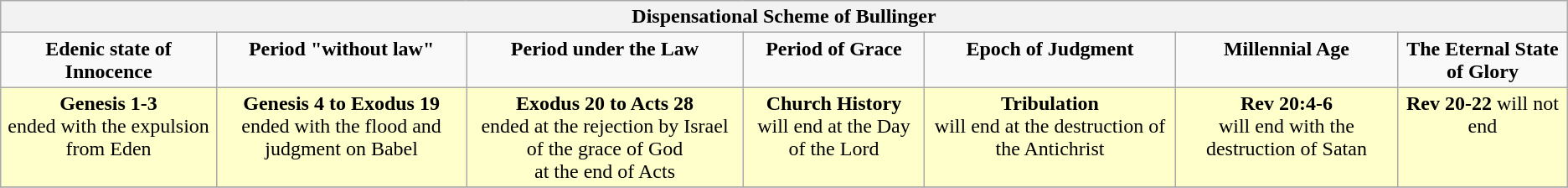<table class="wikitable">
<tr>
<th colspan="7" rowspan="1"><strong>Dispensational Scheme of Bullinger</strong></th>
</tr>
<tr>
<td valign="top" align="center"><strong>Edenic state of Innocence</strong></td>
<td valign="top" align="center"><strong>Period "without law" </strong></td>
<td valign="top" align="center"><strong>Period under the Law</strong></td>
<td valign="top" align="center"><strong>Period of Grace</strong></td>
<td valign="top" align="center"><strong>Epoch of Judgment</strong></td>
<td valign="top" align="center"><strong>Millennial Age</strong></td>
<td valign="top" align="center"><strong>The Eternal State of Glory</strong></td>
</tr>
<tr>
<td valign="top" align="center" bgcolor="#FFFFCC"><strong>Genesis 1-3</strong> <br> ended with the expulsion from Eden</td>
<td valign="top" align="center" bgcolor="#FFFFCC"><strong>Genesis 4 to Exodus 19</strong> <br> ended with the flood and judgment on Babel</td>
<td valign="top" align="center" bgcolor="#FFFFCC"><strong>Exodus 20 to Acts 28</strong> <br> ended at the rejection by Israel of the grace of God <br> at the end of Acts</td>
<td valign="top" align="center" bgcolor="#FFFFCC"><strong>Church History</strong> <br> will end at the Day of the Lord</td>
<td valign="top" align="center" bgcolor="#FFFFCC"><strong>Tribulation</strong> <br> will end at the destruction of the Antichrist</td>
<td valign="top" align="center" bgcolor="#FFFFCC"><strong>Rev 20:4-6</strong> <br> will end with the destruction of Satan</td>
<td valign="top" align="center" bgcolor="#FFFFCC"><strong>Rev 20-22</strong> will not end</td>
</tr>
<tr>
</tr>
</table>
